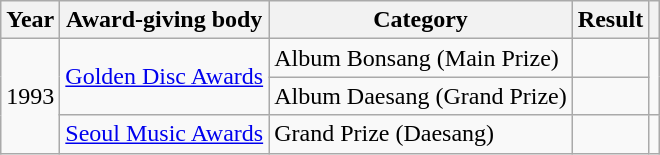<table class="wikitable">
<tr>
<th>Year</th>
<th>Award-giving body</th>
<th>Category</th>
<th>Result</th>
<th class="unsortable"></th>
</tr>
<tr>
<td rowspan="3">1993</td>
<td rowspan="2"><a href='#'>Golden Disc Awards</a></td>
<td>Album Bonsang (Main Prize)</td>
<td></td>
<td rowspan="2" align="center"></td>
</tr>
<tr>
<td>Album Daesang (Grand Prize)</td>
<td></td>
</tr>
<tr>
<td><a href='#'>Seoul Music Awards</a></td>
<td>Grand Prize (Daesang)</td>
<td></td>
<td style="text-align:center"></td>
</tr>
</table>
